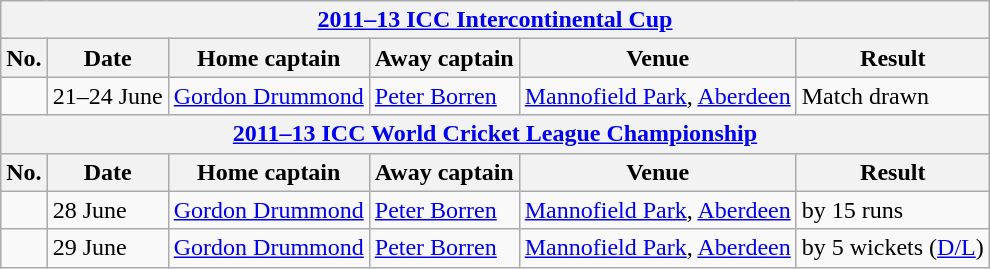<table class="wikitable">
<tr>
<th colspan="6"><a href='#'>2011–13 ICC Intercontinental Cup</a></th>
</tr>
<tr>
<th>No.</th>
<th>Date</th>
<th>Home captain</th>
<th>Away captain</th>
<th>Venue</th>
<th>Result</th>
</tr>
<tr>
<td></td>
<td>21–24 June</td>
<td><a href='#'>Gordon Drummond</a></td>
<td><a href='#'>Peter Borren</a></td>
<td><a href='#'>Mannofield Park</a>, <a href='#'>Aberdeen</a></td>
<td>Match drawn</td>
</tr>
<tr>
<th colspan="6"><a href='#'>2011–13 ICC World Cricket League Championship</a></th>
</tr>
<tr>
<th>No.</th>
<th>Date</th>
<th>Home captain</th>
<th>Away captain</th>
<th>Venue</th>
<th>Result</th>
</tr>
<tr>
<td></td>
<td>28 June</td>
<td><a href='#'>Gordon Drummond</a></td>
<td><a href='#'>Peter Borren</a></td>
<td><a href='#'>Mannofield Park</a>, <a href='#'>Aberdeen</a></td>
<td> by 15 runs</td>
</tr>
<tr>
<td></td>
<td>29 June</td>
<td><a href='#'>Gordon Drummond</a></td>
<td><a href='#'>Peter Borren</a></td>
<td><a href='#'>Mannofield Park</a>, <a href='#'>Aberdeen</a></td>
<td> by 5 wickets (<a href='#'>D/L</a>)</td>
</tr>
</table>
